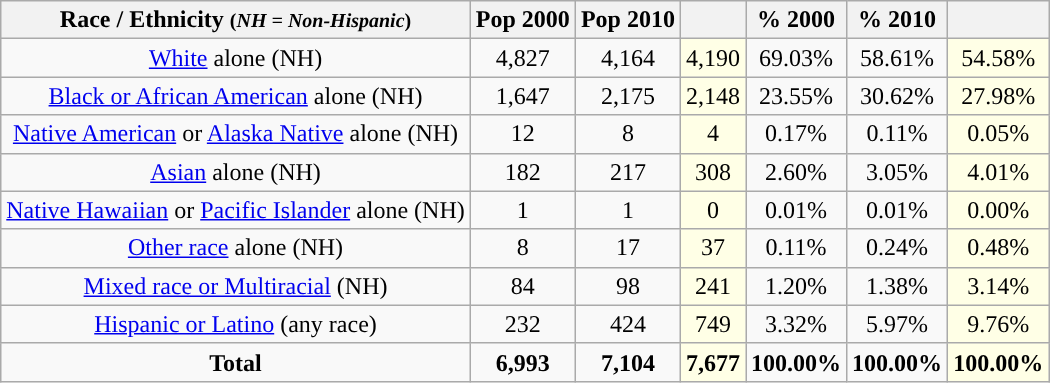<table class="wikitable" style="text-align:center;">
<tr>
<th>Race / Ethnicity <small>(<em>NH = Non-Hispanic</em>)</small></th>
<th>Pop 2000</th>
<th>Pop 2010</th>
<th></th>
<th>% 2000</th>
<th>% 2010</th>
<th></th>
</tr>
<tr>
<td><a href='#'>White</a> alone (NH)</td>
<td>4,827</td>
<td>4,164</td>
<td style='background: #ffffe6;'>4,190</td>
<td>69.03%</td>
<td>58.61%</td>
<td style='background: #ffffe6;'>54.58%</td>
</tr>
<tr>
<td><a href='#'>Black or African American</a> alone (NH)</td>
<td>1,647</td>
<td>2,175</td>
<td style='background: #ffffe6;'>2,148</td>
<td>23.55%</td>
<td>30.62%</td>
<td style='background: #ffffe6;'>27.98%</td>
</tr>
<tr>
<td><a href='#'>Native American</a> or <a href='#'>Alaska Native</a> alone (NH)</td>
<td>12</td>
<td>8</td>
<td style='background: #ffffe6;'>4</td>
<td>0.17%</td>
<td>0.11%</td>
<td style='background: #ffffe6;'>0.05%</td>
</tr>
<tr>
<td><a href='#'>Asian</a> alone (NH)</td>
<td>182</td>
<td>217</td>
<td style='background: #ffffe6;'>308</td>
<td>2.60%</td>
<td>3.05%</td>
<td style='background: #ffffe6;'>4.01%</td>
</tr>
<tr>
<td><a href='#'>Native Hawaiian</a> or <a href='#'>Pacific Islander</a> alone (NH)</td>
<td>1</td>
<td>1</td>
<td style='background: #ffffe6;'>0</td>
<td>0.01%</td>
<td>0.01%</td>
<td style='background: #ffffe6;'>0.00%</td>
</tr>
<tr>
<td><a href='#'>Other race</a> alone (NH)</td>
<td>8</td>
<td>17</td>
<td style='background: #ffffe6;'>37</td>
<td>0.11%</td>
<td>0.24%</td>
<td style='background: #ffffe6;'>0.48%</td>
</tr>
<tr>
<td><a href='#'>Mixed race or Multiracial</a> (NH)</td>
<td>84</td>
<td>98</td>
<td style='background: #ffffe6;'>241</td>
<td>1.20%</td>
<td>1.38%</td>
<td style='background: #ffffe6;'>3.14%</td>
</tr>
<tr>
<td><a href='#'>Hispanic or Latino</a> (any race)</td>
<td>232</td>
<td>424</td>
<td style='background: #ffffe6;'>749</td>
<td>3.32%</td>
<td>5.97%</td>
<td style='background: #ffffe6;'>9.76%</td>
</tr>
<tr>
<td><strong>Total</strong></td>
<td><strong>6,993</strong></td>
<td><strong>7,104</strong></td>
<td style='background: #ffffe6;'><strong>7,677</strong></td>
<td><strong>100.00%</strong></td>
<td><strong>100.00%</strong></td>
<td style='background: #ffffe6;'><strong>100.00%</strong></td>
</tr>
</table>
